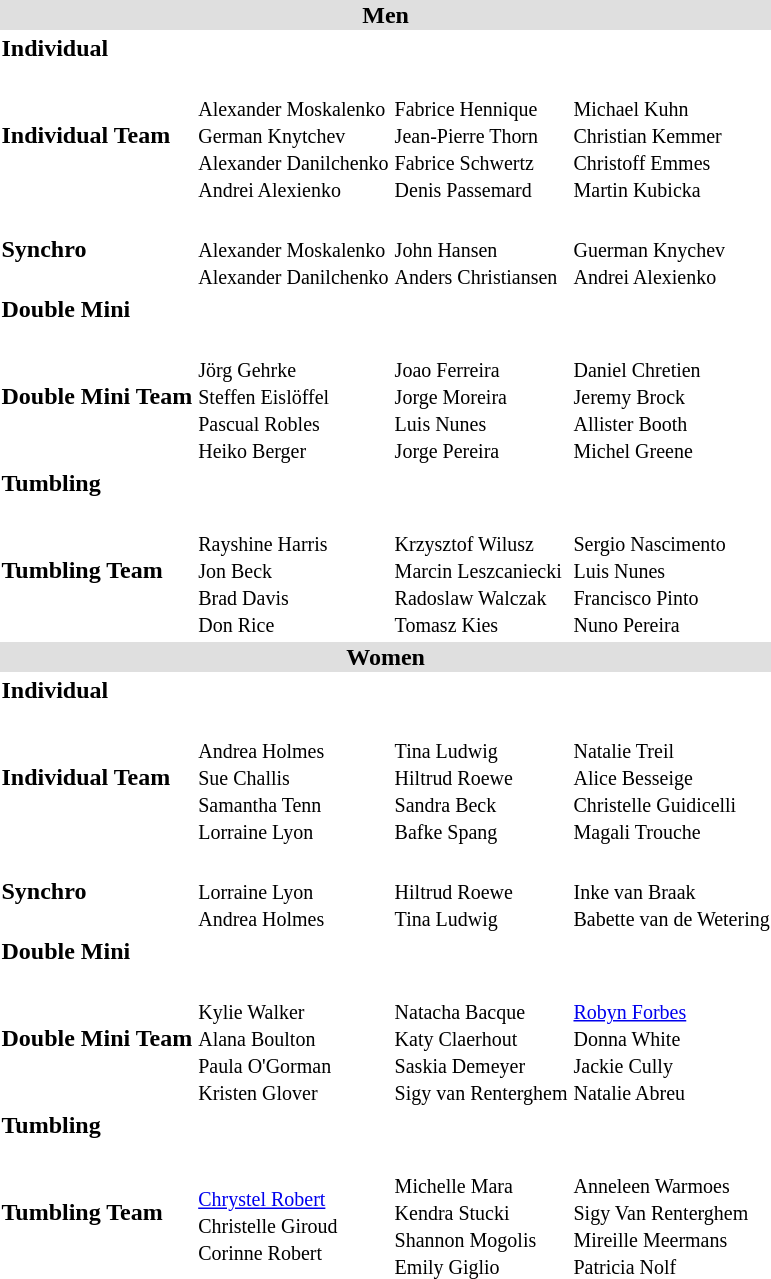<table>
<tr bgcolor="DFDFDF">
<td colspan="4" align="center"><strong>Men</strong></td>
</tr>
<tr>
<th scope=row style="text-align:left">Individual</th>
<td></td>
<td></td>
<td></td>
</tr>
<tr>
<th scope=row style="text-align:left">Individual Team</th>
<td><br><small>Alexander Moskalenko<br>German Knytchev<br>Alexander Danilchenko<br>Andrei Alexienko</small></td>
<td><br><small>Fabrice Hennique<br>Jean-Pierre Thorn<br>Fabrice Schwertz<br>Denis Passemard</small></td>
<td><br><small>Michael Kuhn<br>Christian Kemmer<br>Christoff Emmes<br>Martin Kubicka</small></td>
</tr>
<tr>
<th scope=row style="text-align:left">Synchro</th>
<td><br><small>Alexander Moskalenko<br>Alexander Danilchenko</small></td>
<td><br><small>John Hansen<br>Anders Christiansen</small></td>
<td><br><small>Guerman Knychev<br>Andrei Alexienko</small></td>
</tr>
<tr>
<th scope=row style="text-align:left">Double Mini</th>
<td></td>
<td></td>
<td></td>
</tr>
<tr>
<th scope=row style="text-align:left">Double Mini Team</th>
<td><br><small>Jörg Gehrke<br>Steffen Eislöffel<br>Pascual Robles<br>Heiko Berger</small></td>
<td><br><small>Joao Ferreira<br>Jorge Moreira<br>Luis Nunes<br>Jorge Pereira</small></td>
<td><br><small>Daniel Chretien<br>Jeremy Brock<br>Allister Booth<br>Michel Greene</small></td>
</tr>
<tr>
<th scope=row style="text-align:left">Tumbling</th>
<td></td>
<td></td>
<td></td>
</tr>
<tr>
<th scope=row style="text-align:left">Tumbling Team</th>
<td><br><small>Rayshine Harris<br>Jon Beck<br>Brad Davis<br>Don Rice</small></td>
<td><br><small>Krzysztof Wilusz<br>Marcin Leszcaniecki<br>Radoslaw Walczak<br>Tomasz Kies</small></td>
<td><br><small>Sergio Nascimento<br>Luis Nunes<br>Francisco Pinto<br>Nuno Pereira</small></td>
</tr>
<tr bgcolor="DFDFDF">
<td colspan="4" align="center"><strong>Women</strong></td>
</tr>
<tr>
<th scope=row style="text-align:left">Individual</th>
<td></td>
<td></td>
<td></td>
</tr>
<tr>
<th scope=row style="text-align:left">Individual Team</th>
<td><br><small>Andrea Holmes<br>Sue Challis<br>Samantha Tenn<br>Lorraine Lyon</small></td>
<td><br><small>Tina Ludwig<br>Hiltrud Roewe<br>Sandra Beck<br>Bafke Spang</small></td>
<td><br><small>Natalie Treil<br>Alice Besseige<br>Christelle Guidicelli<br>Magali Trouche</small></td>
</tr>
<tr>
<th scope=row style="text-align:left">Synchro</th>
<td><br><small>Lorraine Lyon<br>Andrea Holmes</small></td>
<td><br><small>Hiltrud Roewe<br>Tina Ludwig</small></td>
<td><br><small>Inke van Braak<br>Babette van de Wetering</small></td>
</tr>
<tr>
<th scope=row style="text-align:left">Double Mini</th>
<td></td>
<td></td>
<td></td>
</tr>
<tr>
<th scope=row style="text-align:left">Double Mini Team</th>
<td><br><small>Kylie Walker<br>Alana Boulton<br>Paula O'Gorman<br>Kristen Glover</small></td>
<td><br><small>Natacha Bacque<br>Katy Claerhout<br>Saskia Demeyer<br>Sigy van Renterghem</small></td>
<td><br><small><a href='#'>Robyn Forbes</a><br>Donna White<br>Jackie Cully<br>Natalie Abreu</small></td>
</tr>
<tr>
<th scope=row style="text-align:left">Tumbling</th>
<td></td>
<td></td>
<td></td>
</tr>
<tr>
<th scope=row style="text-align:left">Tumbling Team</th>
<td><br><small><a href='#'>Chrystel Robert</a><br>Christelle Giroud<br>Corinne Robert</small></td>
<td><br><small>Michelle Mara<br>Kendra Stucki<br>Shannon Mogolis<br>Emily Giglio</small></td>
<td><br><small>Anneleen Warmoes<br>Sigy Van Renterghem<br>Mireille Meermans<br>Patricia Nolf</small></td>
</tr>
<tr>
</tr>
</table>
